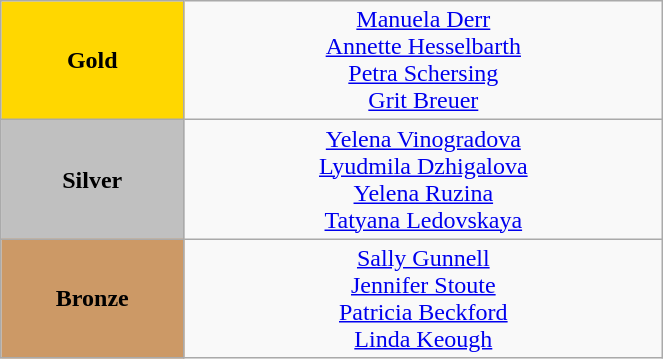<table class="wikitable" style="text-align:center; " width="35%">
<tr>
<td bgcolor="gold"><strong>Gold</strong></td>
<td><a href='#'>Manuela Derr</a><br><a href='#'>Annette Hesselbarth</a><br><a href='#'>Petra Schersing</a><br><a href='#'>Grit Breuer</a><br><small><em></em></small></td>
</tr>
<tr>
<td bgcolor="silver"><strong>Silver</strong></td>
<td><a href='#'>Yelena Vinogradova</a><br><a href='#'>Lyudmila Dzhigalova</a><br><a href='#'>Yelena Ruzina</a><br><a href='#'>Tatyana Ledovskaya</a><br><small><em></em></small></td>
</tr>
<tr>
<td bgcolor="CC9966"><strong>Bronze</strong></td>
<td><a href='#'>Sally Gunnell</a><br><a href='#'>Jennifer Stoute</a><br><a href='#'>Patricia Beckford</a><br><a href='#'>Linda Keough</a><br><small><em></em></small></td>
</tr>
</table>
